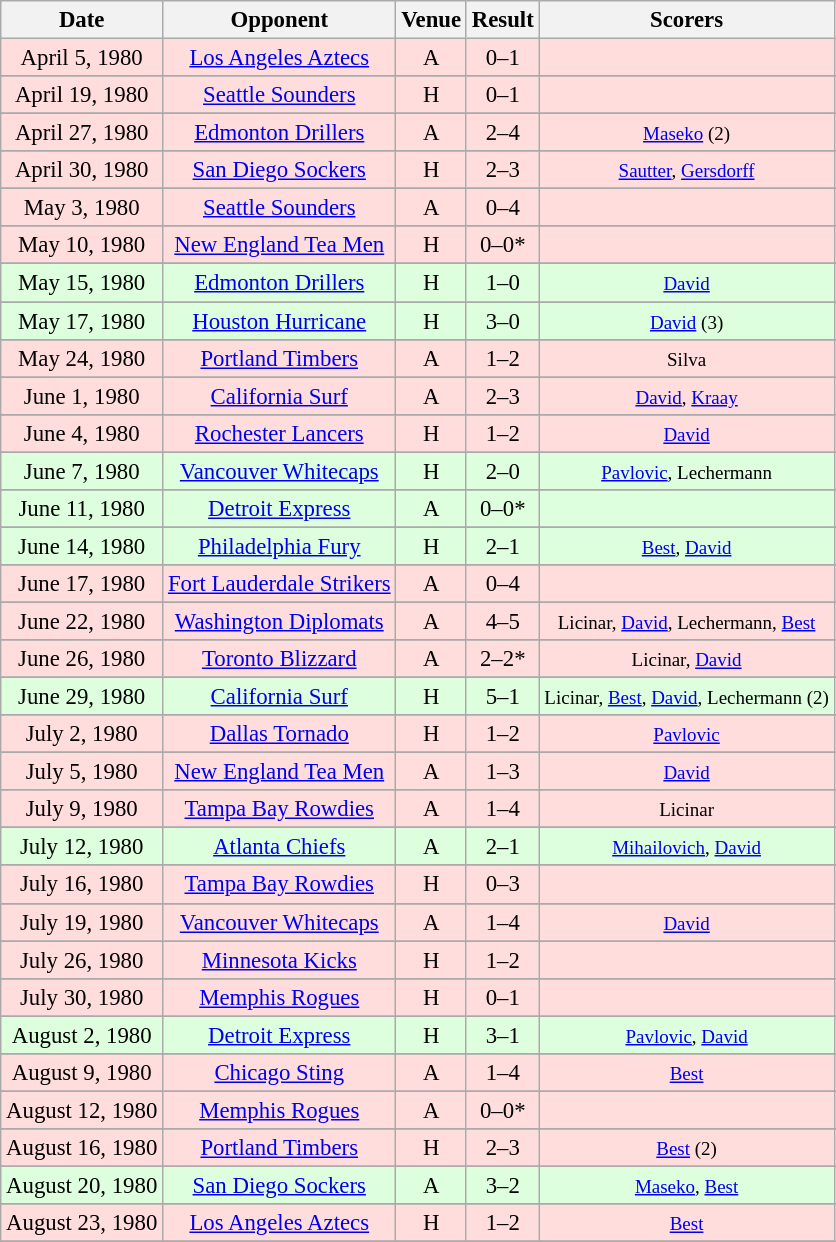<table class="wikitable" style="font-size:95%; text-align:center">
<tr>
<th>Date</th>
<th>Opponent</th>
<th>Venue</th>
<th>Result</th>
<th>Scorers</th>
</tr>
<tr bgcolor="#ffdddd">
<td>April 5, 1980</td>
<td><a href='#'>Los Angeles Aztecs</a></td>
<td>A</td>
<td>0–1</td>
<td><small></small></td>
</tr>
<tr>
</tr>
<tr bgcolor="#ffdddd">
<td>April 19, 1980</td>
<td><a href='#'>Seattle Sounders</a></td>
<td>H</td>
<td>0–1</td>
<td><small></small></td>
</tr>
<tr>
</tr>
<tr bgcolor="#ffdddd">
<td>April 27, 1980</td>
<td><a href='#'>Edmonton Drillers</a></td>
<td>A</td>
<td>2–4</td>
<td><small><a href='#'>Maseko</a> (2)</small></td>
</tr>
<tr>
</tr>
<tr bgcolor="#ffdddd">
<td>April 30, 1980</td>
<td><a href='#'>San Diego Sockers</a></td>
<td>H</td>
<td>2–3</td>
<td><small><a href='#'>Sautter</a>, <a href='#'>Gersdorff</a></small></td>
</tr>
<tr>
</tr>
<tr bgcolor="#ffdddd">
<td>May 3, 1980</td>
<td><a href='#'>Seattle Sounders</a></td>
<td>A</td>
<td>0–4</td>
<td><small></small></td>
</tr>
<tr>
</tr>
<tr bgcolor="#ffdddd">
<td>May 10, 1980</td>
<td><a href='#'>New England Tea Men</a></td>
<td>H</td>
<td>0–0*</td>
<td><small></small></td>
</tr>
<tr>
</tr>
<tr bgcolor="#ddffdd">
<td>May 15, 1980</td>
<td><a href='#'>Edmonton Drillers</a></td>
<td>H</td>
<td>1–0</td>
<td><small><a href='#'>David</a></small></td>
</tr>
<tr>
</tr>
<tr bgcolor="#ddffdd">
<td>May 17, 1980</td>
<td><a href='#'>Houston Hurricane</a></td>
<td>H</td>
<td>3–0</td>
<td><small><a href='#'>David</a> (3)</small></td>
</tr>
<tr>
</tr>
<tr bgcolor="#ffdddd">
<td>May 24, 1980</td>
<td><a href='#'>Portland Timbers</a></td>
<td>A</td>
<td>1–2</td>
<td><small>Silva</small></td>
</tr>
<tr>
</tr>
<tr bgcolor="#ffdddd">
<td>June 1, 1980</td>
<td><a href='#'>California Surf</a></td>
<td>A</td>
<td>2–3</td>
<td><small><a href='#'>David</a>, <a href='#'>Kraay</a></small></td>
</tr>
<tr>
</tr>
<tr bgcolor="#ffdddd">
<td>June 4, 1980</td>
<td><a href='#'>Rochester Lancers</a></td>
<td>H</td>
<td>1–2</td>
<td><small><a href='#'>David</a></small></td>
</tr>
<tr>
</tr>
<tr bgcolor="#ddffdd">
<td>June 7, 1980</td>
<td><a href='#'>Vancouver Whitecaps</a></td>
<td>H</td>
<td>2–0</td>
<td><small><a href='#'>Pavlovic</a>, Lechermann</small></td>
</tr>
<tr>
</tr>
<tr bgcolor="#ddffdd">
<td>June 11, 1980</td>
<td><a href='#'>Detroit Express</a></td>
<td>A</td>
<td>0–0*</td>
<td><small></small></td>
</tr>
<tr>
</tr>
<tr bgcolor="#ddffdd">
<td>June 14, 1980</td>
<td><a href='#'>Philadelphia Fury</a></td>
<td>H</td>
<td>2–1</td>
<td><small><a href='#'>Best</a>, <a href='#'>David</a></small></td>
</tr>
<tr>
</tr>
<tr bgcolor="#ffdddd">
<td>June 17, 1980</td>
<td><a href='#'>Fort Lauderdale Strikers</a></td>
<td>A</td>
<td>0–4</td>
<td><small></small></td>
</tr>
<tr>
</tr>
<tr bgcolor="#ffdddd">
<td>June 22, 1980</td>
<td><a href='#'>Washington Diplomats</a></td>
<td>A</td>
<td>4–5</td>
<td><small>Licinar, <a href='#'>David</a>, Lechermann, <a href='#'>Best</a></small></td>
</tr>
<tr>
</tr>
<tr bgcolor="#ffdddd">
<td>June 26, 1980</td>
<td><a href='#'>Toronto Blizzard</a></td>
<td>A</td>
<td>2–2*</td>
<td><small>Licinar, <a href='#'>David</a></small></td>
</tr>
<tr>
</tr>
<tr bgcolor="#ddffdd">
<td>June 29, 1980</td>
<td><a href='#'>California Surf</a></td>
<td>H</td>
<td>5–1</td>
<td><small>Licinar, <a href='#'>Best</a>, <a href='#'>David</a>, Lechermann (2)</small></td>
</tr>
<tr>
</tr>
<tr bgcolor="#ffdddd">
<td>July 2, 1980</td>
<td><a href='#'>Dallas Tornado</a></td>
<td>H</td>
<td>1–2</td>
<td><small><a href='#'>Pavlovic</a></small></td>
</tr>
<tr>
</tr>
<tr bgcolor="#ffdddd">
<td>July 5, 1980</td>
<td><a href='#'>New England Tea Men</a></td>
<td>A</td>
<td>1–3</td>
<td><small><a href='#'>David</a></small></td>
</tr>
<tr>
</tr>
<tr bgcolor="#ffdddd">
<td>July 9, 1980</td>
<td><a href='#'>Tampa Bay Rowdies</a></td>
<td>A</td>
<td>1–4</td>
<td><small>Licinar</small></td>
</tr>
<tr>
</tr>
<tr bgcolor="#ddffdd">
<td>July 12, 1980</td>
<td><a href='#'>Atlanta Chiefs</a></td>
<td>A</td>
<td>2–1</td>
<td><small><a href='#'>Mihailovich</a>, <a href='#'>David</a></small></td>
</tr>
<tr>
</tr>
<tr bgcolor="#ffdddd">
<td>July 16, 1980</td>
<td><a href='#'>Tampa Bay Rowdies</a></td>
<td>H</td>
<td>0–3</td>
<td><small></small></td>
</tr>
<tr>
</tr>
<tr bgcolor="#ffdddd">
<td>July 19, 1980</td>
<td><a href='#'>Vancouver Whitecaps</a></td>
<td>A</td>
<td>1–4</td>
<td><small><a href='#'>David</a></small></td>
</tr>
<tr>
</tr>
<tr bgcolor="#ffdddd">
<td>July 26, 1980</td>
<td><a href='#'>Minnesota Kicks</a></td>
<td>H</td>
<td>1–2</td>
<td><small></small></td>
</tr>
<tr>
</tr>
<tr bgcolor="#ffdddd">
<td>July 30, 1980</td>
<td><a href='#'>Memphis Rogues</a></td>
<td>H</td>
<td>0–1</td>
<td><small></small></td>
</tr>
<tr>
</tr>
<tr bgcolor="#ddffdd">
<td>August 2, 1980</td>
<td><a href='#'>Detroit Express</a></td>
<td>H</td>
<td>3–1</td>
<td><small><a href='#'>Pavlovic</a>, <a href='#'>David</a></small></td>
</tr>
<tr>
</tr>
<tr bgcolor="#ffdddd">
<td>August 9, 1980</td>
<td><a href='#'>Chicago Sting</a></td>
<td>A</td>
<td>1–4</td>
<td><small><a href='#'>Best</a></small></td>
</tr>
<tr>
</tr>
<tr bgcolor="#ffdddd">
<td>August 12, 1980</td>
<td><a href='#'>Memphis Rogues</a></td>
<td>A</td>
<td>0–0*</td>
<td><small></small></td>
</tr>
<tr>
</tr>
<tr bgcolor="#ffdddd">
<td>August 16, 1980</td>
<td><a href='#'>Portland Timbers</a></td>
<td>H</td>
<td>2–3</td>
<td><small><a href='#'>Best</a> (2)</small></td>
</tr>
<tr>
</tr>
<tr bgcolor="#ddffdd">
<td>August 20, 1980</td>
<td><a href='#'>San Diego Sockers</a></td>
<td>A</td>
<td>3–2</td>
<td><small><a href='#'>Maseko</a>, <a href='#'>Best</a></small></td>
</tr>
<tr>
</tr>
<tr bgcolor="#ffdddd">
<td>August 23, 1980</td>
<td><a href='#'>Los Angeles Aztecs</a></td>
<td>H</td>
<td>1–2</td>
<td><small><a href='#'>Best</a></small></td>
</tr>
<tr>
</tr>
</table>
